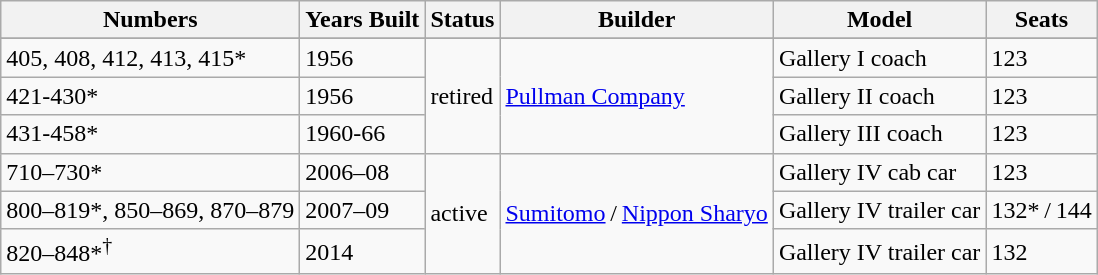<table class="wikitable" border="1">
<tr>
<th>Numbers</th>
<th>Years Built</th>
<th>Status</th>
<th>Builder</th>
<th>Model</th>
<th>Seats</th>
</tr>
<tr>
</tr>
<tr>
<td>405, 408, 412, 413, 415*</td>
<td>1956</td>
<td rowspan="3">retired</td>
<td rowspan="3"><a href='#'>Pullman Company</a></td>
<td>Gallery I coach</td>
<td>123</td>
</tr>
<tr>
<td>421-430*</td>
<td>1956</td>
<td>Gallery II coach</td>
<td>123</td>
</tr>
<tr>
<td>431-458*</td>
<td>1960-66</td>
<td>Gallery III coach</td>
<td>123</td>
</tr>
<tr>
<td>710–730*</td>
<td>2006–08</td>
<td rowspan="3">active</td>
<td rowspan="3"><a href='#'>Sumitomo</a> / <a href='#'>Nippon Sharyo</a></td>
<td>Gallery IV cab car</td>
<td>123</td>
</tr>
<tr>
<td>800–819*, 850–869, 870–879</td>
<td>2007–09</td>
<td>Gallery IV trailer car</td>
<td>132* / 144</td>
</tr>
<tr>
<td>820–848*<sup>†</sup></td>
<td>2014</td>
<td>Gallery IV trailer car</td>
<td>132</td>
</tr>
</table>
